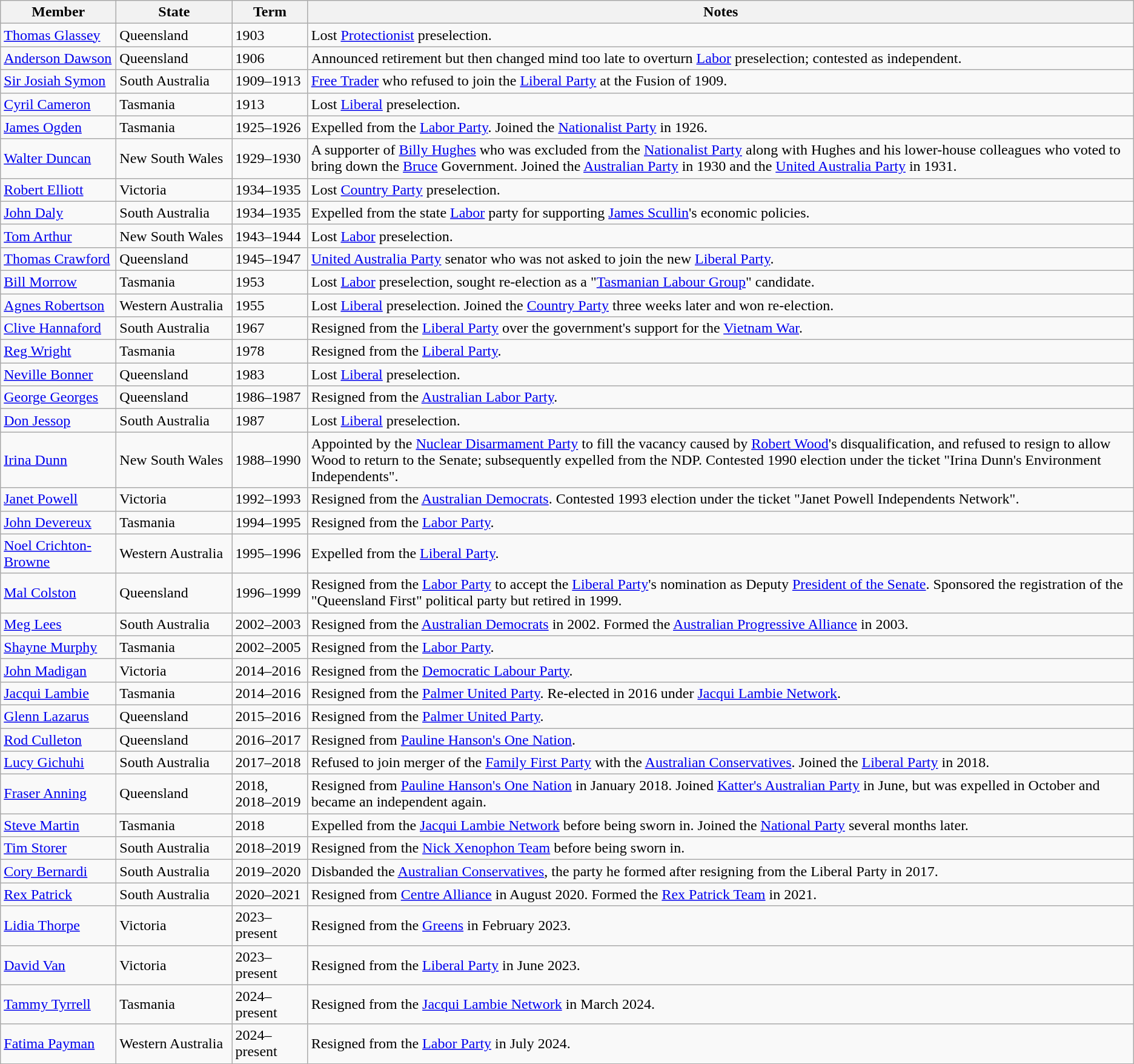<table class="wikitable">
<tr>
<th width=120px>Member</th>
<th width=120px>State</th>
<th>Term</th>
<th>Notes</th>
</tr>
<tr>
<td><a href='#'>Thomas Glassey</a></td>
<td>Queensland</td>
<td>1903</td>
<td>Lost <a href='#'>Protectionist</a> preselection.</td>
</tr>
<tr>
<td><a href='#'>Anderson Dawson</a></td>
<td>Queensland</td>
<td>1906</td>
<td>Announced retirement but then changed mind too late to overturn <a href='#'>Labor</a> preselection; contested as independent.</td>
</tr>
<tr>
<td><a href='#'>Sir Josiah Symon</a></td>
<td>South Australia</td>
<td>1909–1913</td>
<td><a href='#'>Free Trader</a> who refused to join the <a href='#'>Liberal Party</a> at the Fusion of 1909.</td>
</tr>
<tr>
<td><a href='#'>Cyril Cameron</a></td>
<td>Tasmania</td>
<td>1913</td>
<td>Lost <a href='#'>Liberal</a> preselection.</td>
</tr>
<tr>
<td><a href='#'>James Ogden</a></td>
<td>Tasmania</td>
<td>1925–1926</td>
<td>Expelled from the <a href='#'>Labor Party</a>. Joined the <a href='#'>Nationalist Party</a> in 1926.</td>
</tr>
<tr>
<td><a href='#'>Walter Duncan</a></td>
<td>New South Wales</td>
<td>1929–1930</td>
<td>A supporter of <a href='#'>Billy Hughes</a> who was excluded from the <a href='#'>Nationalist Party</a> along with Hughes and his lower-house colleagues who voted to bring down the <a href='#'>Bruce</a> Government. Joined the <a href='#'>Australian Party</a> in 1930 and the <a href='#'>United Australia Party</a> in 1931.</td>
</tr>
<tr>
<td><a href='#'>Robert Elliott</a></td>
<td>Victoria</td>
<td>1934–1935</td>
<td>Lost <a href='#'>Country Party</a> preselection.</td>
</tr>
<tr>
<td><a href='#'>John Daly</a></td>
<td>South Australia</td>
<td>1934–1935</td>
<td>Expelled from the state <a href='#'>Labor</a> party for supporting <a href='#'>James Scullin</a>'s economic policies.</td>
</tr>
<tr>
<td><a href='#'>Tom Arthur</a></td>
<td>New South Wales</td>
<td>1943–1944</td>
<td>Lost <a href='#'>Labor</a> preselection.</td>
</tr>
<tr>
<td><a href='#'>Thomas Crawford</a></td>
<td>Queensland</td>
<td>1945–1947</td>
<td><a href='#'>United Australia Party</a> senator who was not asked to join the new <a href='#'>Liberal Party</a>.</td>
</tr>
<tr>
<td><a href='#'>Bill Morrow</a></td>
<td>Tasmania</td>
<td>1953</td>
<td>Lost <a href='#'>Labor</a> preselection, sought re-election as a "<a href='#'>Tasmanian Labour Group</a>" candidate.</td>
</tr>
<tr>
<td><a href='#'>Agnes Robertson</a></td>
<td>Western Australia</td>
<td>1955</td>
<td>Lost <a href='#'>Liberal</a> preselection. Joined the <a href='#'>Country Party</a> three weeks later and won re-election.</td>
</tr>
<tr>
<td><a href='#'>Clive Hannaford</a></td>
<td>South Australia</td>
<td>1967</td>
<td>Resigned from the <a href='#'>Liberal Party</a> over the government's support for the <a href='#'>Vietnam War</a>.</td>
</tr>
<tr>
<td><a href='#'>Reg Wright</a></td>
<td>Tasmania</td>
<td>1978</td>
<td>Resigned from the <a href='#'>Liberal Party</a>.</td>
</tr>
<tr>
<td><a href='#'>Neville Bonner</a></td>
<td>Queensland</td>
<td>1983</td>
<td>Lost <a href='#'>Liberal</a> preselection.</td>
</tr>
<tr>
<td><a href='#'>George Georges</a></td>
<td>Queensland</td>
<td>1986–1987</td>
<td>Resigned from the <a href='#'>Australian Labor Party</a>.</td>
</tr>
<tr>
<td><a href='#'>Don Jessop</a></td>
<td>South Australia</td>
<td>1987</td>
<td>Lost <a href='#'>Liberal</a> preselection.</td>
</tr>
<tr>
<td><a href='#'>Irina Dunn</a></td>
<td>New South Wales</td>
<td>1988–1990</td>
<td>Appointed by the <a href='#'>Nuclear Disarmament Party</a> to fill the vacancy caused by <a href='#'>Robert Wood</a>'s disqualification, and refused to resign to allow Wood to return to the Senate; subsequently expelled from the NDP. Contested 1990 election under the ticket "Irina Dunn's Environment Independents".</td>
</tr>
<tr>
<td><a href='#'>Janet Powell</a></td>
<td>Victoria</td>
<td>1992–1993</td>
<td>Resigned from the <a href='#'>Australian Democrats</a>. Contested 1993 election under the ticket "Janet Powell Independents Network".</td>
</tr>
<tr>
<td><a href='#'>John Devereux</a></td>
<td>Tasmania</td>
<td>1994–1995</td>
<td>Resigned from the <a href='#'>Labor Party</a>.</td>
</tr>
<tr>
<td><a href='#'>Noel Crichton-Browne</a></td>
<td>Western Australia</td>
<td>1995–1996</td>
<td>Expelled from the <a href='#'>Liberal Party</a>.</td>
</tr>
<tr>
<td><a href='#'>Mal Colston</a></td>
<td>Queensland</td>
<td>1996–1999</td>
<td>Resigned from the <a href='#'>Labor Party</a> to accept the <a href='#'>Liberal Party</a>'s nomination as Deputy <a href='#'>President of the Senate</a>. Sponsored the registration of the "Queensland First" political party but retired in 1999.</td>
</tr>
<tr>
<td><a href='#'>Meg Lees</a></td>
<td>South Australia</td>
<td>2002–2003</td>
<td>Resigned from the <a href='#'>Australian Democrats</a> in 2002. Formed the <a href='#'>Australian Progressive Alliance</a> in 2003.</td>
</tr>
<tr>
<td><a href='#'>Shayne Murphy</a></td>
<td>Tasmania</td>
<td>2002–2005</td>
<td>Resigned from the <a href='#'>Labor Party</a>.</td>
</tr>
<tr>
<td><a href='#'>John Madigan</a></td>
<td>Victoria</td>
<td>2014–2016</td>
<td>Resigned from the <a href='#'>Democratic Labour Party</a>.</td>
</tr>
<tr>
<td><a href='#'>Jacqui Lambie</a></td>
<td>Tasmania</td>
<td>2014–2016</td>
<td>Resigned from the <a href='#'>Palmer United Party</a>. Re-elected in 2016 under <a href='#'>Jacqui Lambie Network</a>.</td>
</tr>
<tr>
<td><a href='#'>Glenn Lazarus</a></td>
<td>Queensland</td>
<td>2015–2016</td>
<td>Resigned from the <a href='#'>Palmer United Party</a>.</td>
</tr>
<tr>
<td><a href='#'>Rod Culleton</a></td>
<td>Queensland</td>
<td>2016–2017</td>
<td>Resigned from <a href='#'>Pauline Hanson's One Nation</a>.</td>
</tr>
<tr>
<td><a href='#'>Lucy Gichuhi</a></td>
<td>South Australia</td>
<td>2017–2018</td>
<td>Refused to join merger of the <a href='#'>Family First Party</a> with the <a href='#'>Australian Conservatives</a>. Joined the <a href='#'>Liberal Party</a> in 2018.</td>
</tr>
<tr>
<td><a href='#'>Fraser Anning</a></td>
<td>Queensland</td>
<td>2018, 2018–2019</td>
<td>Resigned from <a href='#'>Pauline Hanson's One Nation</a> in January 2018. Joined <a href='#'>Katter's Australian Party</a> in June, but was expelled in October and became an independent again.</td>
</tr>
<tr>
<td><a href='#'>Steve Martin</a></td>
<td>Tasmania</td>
<td>2018</td>
<td>Expelled from the <a href='#'>Jacqui Lambie Network</a> before being sworn in. Joined the <a href='#'>National Party</a> several months later.</td>
</tr>
<tr>
<td><a href='#'>Tim Storer</a></td>
<td>South Australia</td>
<td>2018–2019</td>
<td>Resigned from the <a href='#'>Nick Xenophon Team</a> before being sworn in.</td>
</tr>
<tr>
<td><a href='#'>Cory Bernardi</a></td>
<td>South Australia</td>
<td>2019–2020</td>
<td>Disbanded the <a href='#'>Australian Conservatives</a>, the party he formed after resigning from the Liberal Party in 2017.</td>
</tr>
<tr>
<td><a href='#'>Rex Patrick</a></td>
<td>South Australia</td>
<td>2020–2021</td>
<td>Resigned from <a href='#'>Centre Alliance</a> in August 2020. Formed the <a href='#'>Rex Patrick Team</a> in 2021.</td>
</tr>
<tr>
<td><a href='#'>Lidia Thorpe</a></td>
<td>Victoria</td>
<td>2023–present</td>
<td>Resigned from the <a href='#'>Greens</a> in February 2023.</td>
</tr>
<tr>
<td><a href='#'>David Van</a></td>
<td>Victoria</td>
<td>2023–present</td>
<td>Resigned from the <a href='#'>Liberal Party</a> in June 2023.</td>
</tr>
<tr>
<td><a href='#'>Tammy Tyrrell</a></td>
<td>Tasmania</td>
<td>2024–present</td>
<td>Resigned from the <a href='#'>Jacqui Lambie Network</a> in March 2024.</td>
</tr>
<tr>
<td><a href='#'>Fatima Payman</a></td>
<td>Western Australia</td>
<td>2024–present</td>
<td>Resigned from the <a href='#'>Labor Party</a> in July 2024.</td>
</tr>
</table>
